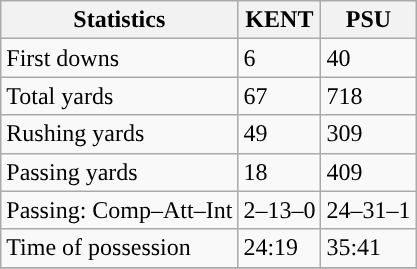<table class="wikitable" style="float: left;">
<tr>
<th>Statistics</th>
<th>KENT</th>
<th>PSU</th>
</tr>
<tr>
<td>First downs</td>
<td>6</td>
<td>40</td>
</tr>
<tr>
<td>Total yards</td>
<td>67</td>
<td>718</td>
</tr>
<tr>
<td>Rushing yards</td>
<td>49</td>
<td>309</td>
</tr>
<tr>
<td>Passing yards</td>
<td>18</td>
<td>409</td>
</tr>
<tr>
<td>Passing: Comp–Att–Int</td>
<td>2–13–0</td>
<td>24–31–1</td>
</tr>
<tr>
<td>Time of possession</td>
<td>24:19</td>
<td>35:41</td>
</tr>
<tr>
</tr>
</table>
